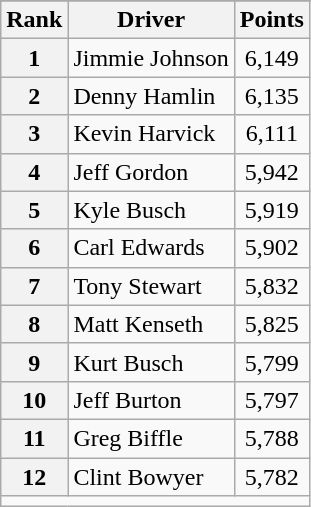<table class="wikitable">
<tr>
</tr>
<tr>
<th scope="col">Rank</th>
<th scope="col">Driver</th>
<th scope="col">Points</th>
</tr>
<tr>
<th scope="row">1</th>
<td>Jimmie Johnson</td>
<td style="text-align:center;">6,149</td>
</tr>
<tr>
<th scope="row">2</th>
<td>Denny Hamlin</td>
<td style="text-align:center;">6,135</td>
</tr>
<tr>
<th scope="row">3</th>
<td>Kevin Harvick</td>
<td style="text-align:center;">6,111</td>
</tr>
<tr>
<th scope="row">4</th>
<td>Jeff Gordon</td>
<td style="text-align:center;">5,942</td>
</tr>
<tr>
<th scope="row">5</th>
<td>Kyle Busch</td>
<td style="text-align:center;">5,919</td>
</tr>
<tr>
<th scope="row">6</th>
<td>Carl Edwards</td>
<td style="text-align:center;">5,902</td>
</tr>
<tr>
<th scope="row">7</th>
<td>Tony Stewart</td>
<td style="text-align:center;">5,832</td>
</tr>
<tr>
<th scope="row">8</th>
<td>Matt Kenseth</td>
<td style="text-align:center;">5,825</td>
</tr>
<tr>
<th scope="row">9</th>
<td>Kurt Busch</td>
<td style="text-align:center;">5,799</td>
</tr>
<tr>
<th scope="row">10</th>
<td>Jeff Burton</td>
<td style="text-align:center;">5,797</td>
</tr>
<tr>
<th scope="row">11</th>
<td>Greg Biffle</td>
<td style="text-align:center;">5,788</td>
</tr>
<tr>
<th scope="row">12</th>
<td>Clint Bowyer</td>
<td style="text-align:center;">5,782</td>
</tr>
<tr class="sortbottom">
<td colspan="9"></td>
</tr>
</table>
